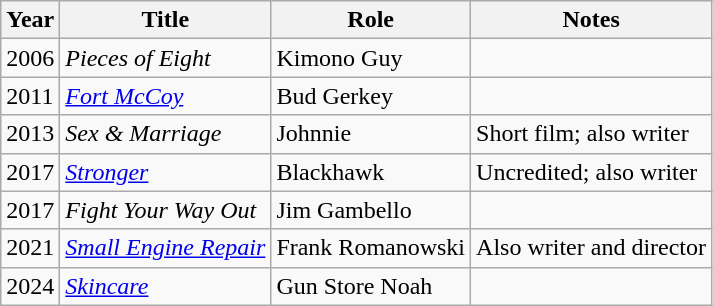<table class="wikitable sortable">
<tr>
<th>Year</th>
<th>Title</th>
<th>Role</th>
<th class="unsortable">Notes</th>
</tr>
<tr>
<td>2006</td>
<td><em>Pieces of Eight</em></td>
<td>Kimono Guy</td>
<td></td>
</tr>
<tr>
<td>2011</td>
<td><a href='#'><em>Fort McCoy</em></a></td>
<td>Bud Gerkey</td>
<td></td>
</tr>
<tr>
<td>2013</td>
<td><em>Sex & Marriage</em></td>
<td>Johnnie</td>
<td>Short film; also writer</td>
</tr>
<tr>
<td>2017</td>
<td><em><a href='#'>Stronger</a></em></td>
<td>Blackhawk</td>
<td>Uncredited; also writer</td>
</tr>
<tr>
<td>2017</td>
<td><em>Fight Your Way Out</em></td>
<td>Jim Gambello</td>
<td></td>
</tr>
<tr>
<td>2021</td>
<td><em><a href='#'>Small Engine Repair</a></em></td>
<td>Frank Romanowski</td>
<td>Also writer and director</td>
</tr>
<tr>
<td>2024</td>
<td><em><a href='#'>Skincare</a></em></td>
<td>Gun Store Noah</td>
<td></td>
</tr>
</table>
